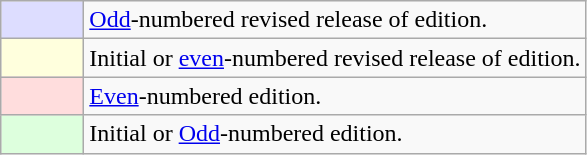<table class="wikitable">
<tr>
<th scope="row"  style="width:3em; background:#ddf;"></th>
<td><a href='#'>Odd</a>-numbered revised release of edition.</td>
</tr>
<tr>
<th scope="row"  style="width:3em; background:#ffd;"></th>
<td>Initial or <a href='#'>even</a>-numbered revised release of edition.</td>
</tr>
<tr>
<th scope="row"  style="width:3em; background:#fdd;"></th>
<td><a href='#'>Even</a>-numbered edition.</td>
</tr>
<tr>
<th scope="row"  style="width:3em; background:#dfd;"></th>
<td>Initial or <a href='#'>Odd</a>-numbered edition.</td>
</tr>
</table>
